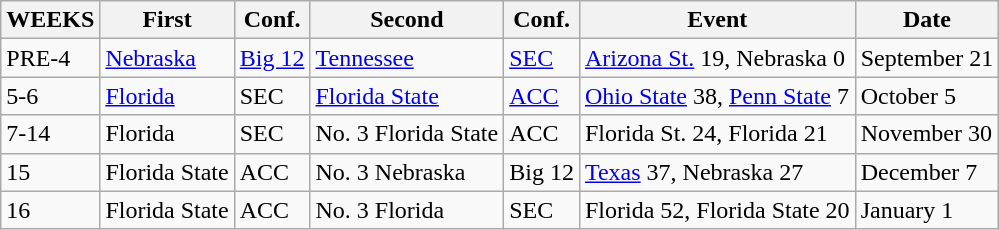<table class="wikitable">
<tr>
<th>WEEKS</th>
<th>First</th>
<th>Conf.</th>
<th>Second</th>
<th>Conf.</th>
<th>Event</th>
<th>Date</th>
</tr>
<tr>
<td>PRE-4</td>
<td><a href='#'>Nebraska</a></td>
<td><a href='#'>Big 12</a></td>
<td><a href='#'>Tennessee</a></td>
<td><a href='#'>SEC</a></td>
<td><a href='#'>Arizona St.</a> 19, Nebraska 0</td>
<td>September 21</td>
</tr>
<tr>
<td>5-6</td>
<td><a href='#'>Florida</a></td>
<td>SEC</td>
<td><a href='#'>Florida State</a></td>
<td><a href='#'>ACC</a></td>
<td><a href='#'>Ohio State</a> 38, <a href='#'>Penn State</a> 7</td>
<td>October  5</td>
</tr>
<tr>
<td>7-14</td>
<td>Florida</td>
<td>SEC</td>
<td>No. 3 Florida State</td>
<td>ACC</td>
<td>Florida St. 24, Florida 21</td>
<td>November 30</td>
</tr>
<tr>
<td>15</td>
<td>Florida State</td>
<td>ACC</td>
<td>No. 3 Nebraska</td>
<td>Big 12</td>
<td><a href='#'>Texas</a> 37, Nebraska 27</td>
<td>December  7</td>
</tr>
<tr>
<td>16</td>
<td>Florida State</td>
<td>ACC</td>
<td>No. 3 Florida</td>
<td>SEC</td>
<td>Florida 52, Florida State 20</td>
<td>January 1</td>
</tr>
</table>
